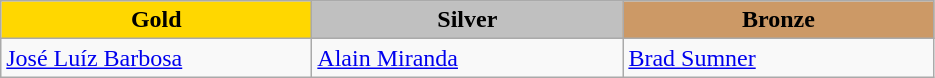<table class="wikitable" style="text-align:left">
<tr align="center">
<td width=200 bgcolor=gold><strong>Gold</strong></td>
<td width=200 bgcolor=silver><strong>Silver</strong></td>
<td width=200 bgcolor=CC9966><strong>Bronze</strong></td>
</tr>
<tr>
<td><a href='#'>José Luíz Barbosa</a><br><em></em></td>
<td><a href='#'>Alain Miranda</a><br><em></em></td>
<td><a href='#'>Brad Sumner</a><br><em></em></td>
</tr>
</table>
